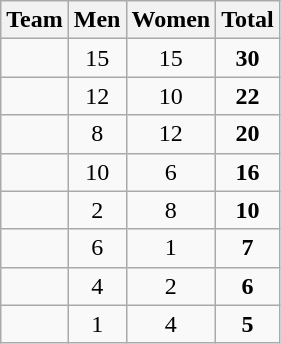<table class=wikitable style="text-align:center">
<tr>
<th>Team</th>
<th>Men</th>
<th>Women</th>
<th>Total</th>
</tr>
<tr>
<td align=left></td>
<td>15</td>
<td>15</td>
<td><strong>30</strong></td>
</tr>
<tr>
<td align=left></td>
<td>12</td>
<td>10</td>
<td><strong>22</strong></td>
</tr>
<tr>
<td align=left></td>
<td>8</td>
<td>12</td>
<td><strong>20</strong></td>
</tr>
<tr>
<td align=left></td>
<td>10</td>
<td>6</td>
<td><strong>16</strong></td>
</tr>
<tr>
<td align=left></td>
<td>2</td>
<td>8</td>
<td><strong>10</strong></td>
</tr>
<tr>
<td align=left></td>
<td>6</td>
<td>1</td>
<td><strong>7</strong></td>
</tr>
<tr>
<td align=left></td>
<td>4</td>
<td>2</td>
<td><strong>6</strong></td>
</tr>
<tr>
<td align=left></td>
<td>1</td>
<td>4</td>
<td><strong>5</strong></td>
</tr>
</table>
